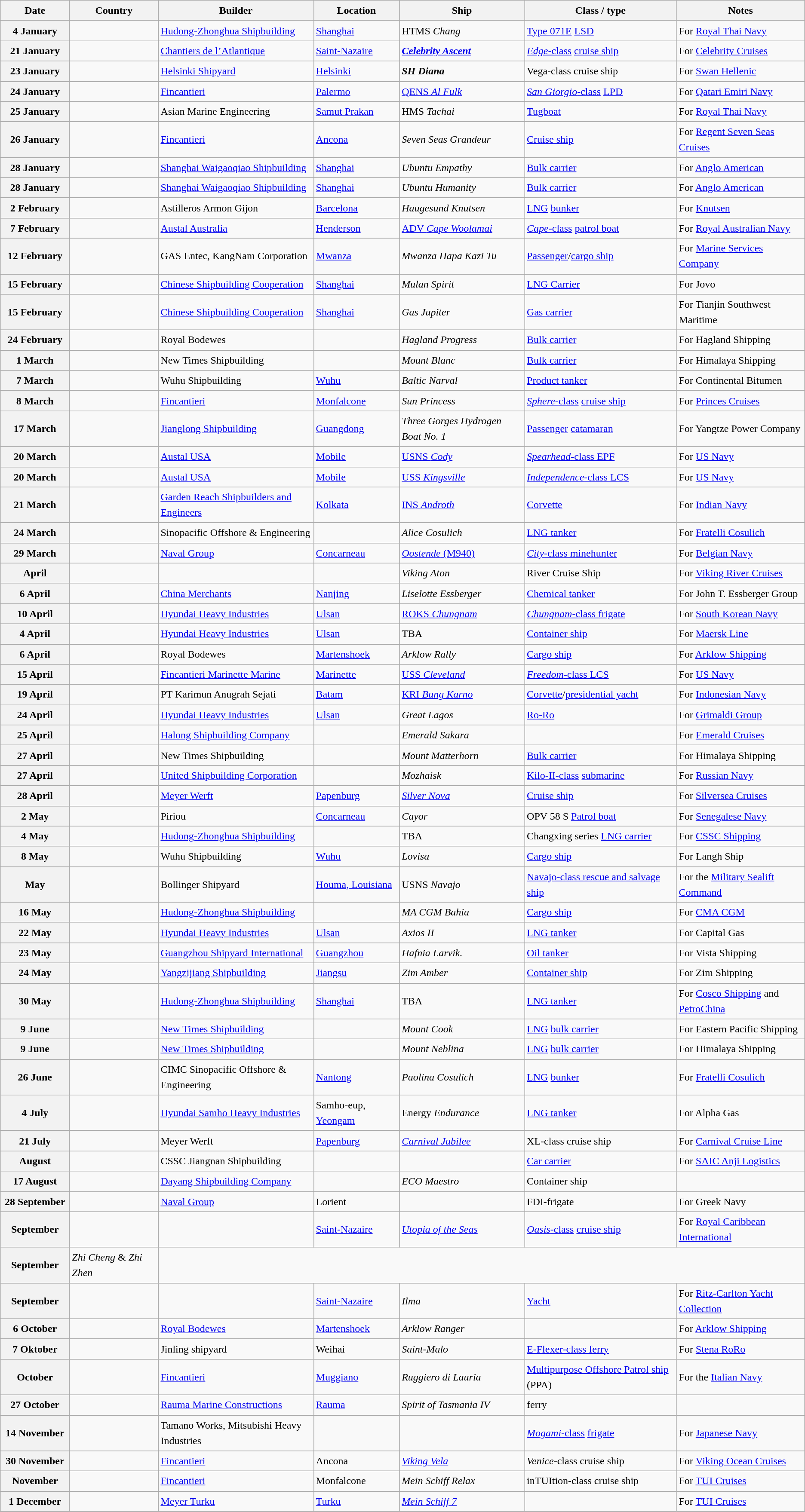<table class="wikitable sortable" style="font-size:1.00em; line-height:1.5em;">
<tr>
<th width="100">Date</th>
<th width="130">Country</th>
<th>Builder</th>
<th>Location</th>
<th>Ship</th>
<th>Class / type</th>
<th>Notes</th>
</tr>
<tr>
<th>4 January</th>
<td></td>
<td><a href='#'>Hudong-Zhonghua Shipbuilding</a></td>
<td><a href='#'>Shanghai</a></td>
<td>HTMS <em>Chang</em></td>
<td><a href='#'>Type 071E</a> <a href='#'>LSD</a></td>
<td>For <a href='#'>Royal Thai Navy</a></td>
</tr>
<tr>
<th>21 January</th>
<td></td>
<td><a href='#'>Chantiers de l’Atlantique</a></td>
<td><a href='#'>Saint-Nazaire</a></td>
<td><strong><em><a href='#'>Celebrity Ascent</a></em></strong></td>
<td><a href='#'><em>Edge</em>-class</a> <a href='#'>cruise ship</a></td>
<td>For <a href='#'>Celebrity Cruises</a></td>
</tr>
<tr>
<th>23 January</th>
<td></td>
<td><a href='#'>Helsinki Shipyard</a></td>
<td><a href='#'>Helsinki</a></td>
<td><strong><em>SH Diana</em></strong></td>
<td>Vega-class cruise ship</td>
<td>For <a href='#'>Swan Hellenic</a></td>
</tr>
<tr>
<th>24 January</th>
<td></td>
<td><a href='#'>Fincantieri</a></td>
<td><a href='#'>Palermo</a></td>
<td><a href='#'>QENS <em>Al Fulk</em></a></td>
<td><a href='#'><em>San Giorgio</em>-class</a> <a href='#'>LPD</a></td>
<td>For <a href='#'>Qatari Emiri Navy</a></td>
</tr>
<tr>
<th>25 January</th>
<td></td>
<td>Asian Marine Engineering</td>
<td><a href='#'>Samut Prakan</a></td>
<td>HMS <em>Tachai</em></td>
<td><a href='#'>Tugboat</a></td>
<td>For <a href='#'>Royal Thai Navy</a></td>
</tr>
<tr>
<th>26 January</th>
<td></td>
<td><a href='#'>Fincantieri</a></td>
<td><a href='#'>Ancona</a></td>
<td><em>Seven Seas Grandeur</em></td>
<td><a href='#'>Cruise ship</a></td>
<td>For <a href='#'>Regent Seven Seas Cruises</a></td>
</tr>
<tr>
<th>28 January</th>
<td></td>
<td><a href='#'>Shanghai Waigaoqiao Shipbuilding</a></td>
<td><a href='#'>Shanghai</a></td>
<td><em>Ubuntu Empathy</em></td>
<td><a href='#'>Bulk carrier</a></td>
<td>For <a href='#'>Anglo American</a></td>
</tr>
<tr>
<th>28 January</th>
<td></td>
<td><a href='#'>Shanghai Waigaoqiao Shipbuilding</a></td>
<td><a href='#'>Shanghai</a></td>
<td><em>Ubuntu Humanity</em></td>
<td><a href='#'>Bulk carrier</a></td>
<td>For <a href='#'>Anglo American</a></td>
</tr>
<tr>
<th>2 February</th>
<td></td>
<td>Astilleros Armon Gijon</td>
<td><a href='#'>Barcelona</a></td>
<td><em>Haugesund Knutsen</em></td>
<td><a href='#'>LNG</a> <a href='#'>bunker</a></td>
<td>For <a href='#'>Knutsen</a></td>
</tr>
<tr>
<th>7 February</th>
<td></td>
<td><a href='#'>Austal Australia</a></td>
<td><a href='#'>Henderson</a></td>
<td><a href='#'>ADV <em>Cape Woolamai</em></a></td>
<td><a href='#'><em>Cape-</em>class</a> <a href='#'>patrol boat</a></td>
<td>For <a href='#'>Royal Australian Navy</a></td>
</tr>
<tr>
<th>12 February</th>
<td></td>
<td>GAS Entec, KangNam Corporation</td>
<td><a href='#'>Mwanza</a></td>
<td><em>Mwanza Hapa Kazi Tu</em></td>
<td><a href='#'>Passenger</a>/<a href='#'>cargo ship</a></td>
<td>For <a href='#'>Marine Services Company</a></td>
</tr>
<tr>
<th>15 February</th>
<td></td>
<td><a href='#'>Chinese Shipbuilding Cooperation</a></td>
<td><a href='#'>Shanghai</a></td>
<td><em>Mulan Spirit</em></td>
<td><a href='#'>LNG Carrier</a></td>
<td>For Jovo</td>
</tr>
<tr>
<th>15 February</th>
<td></td>
<td><a href='#'>Chinese Shipbuilding Cooperation</a></td>
<td><a href='#'>Shanghai</a></td>
<td><em>Gas Jupiter</em></td>
<td><a href='#'>Gas carrier</a></td>
<td>For Tianjin Southwest Maritime</td>
</tr>
<tr>
<th>24 February</th>
<td></td>
<td>Royal Bodewes</td>
<td></td>
<td><em>Hagland Progress</em></td>
<td><a href='#'>Bulk carrier</a></td>
<td>For Hagland Shipping</td>
</tr>
<tr>
<th>1 March</th>
<td></td>
<td>New Times Shipbuilding</td>
<td></td>
<td><em>Mount Blanc</em></td>
<td><a href='#'>Bulk carrier</a></td>
<td>For Himalaya Shipping</td>
</tr>
<tr>
<th>7 March</th>
<td></td>
<td>Wuhu Shipbuilding</td>
<td><a href='#'>Wuhu</a></td>
<td><em>Baltic Narval</em></td>
<td><a href='#'>Product tanker</a></td>
<td>For Continental Bitumen</td>
</tr>
<tr>
<th>8 March</th>
<td></td>
<td><a href='#'>Fincantieri</a></td>
<td><a href='#'>Monfalcone</a></td>
<td><em>Sun Princess</em></td>
<td><a href='#'><em>Sphere-</em>class</a> <a href='#'>cruise ship</a></td>
<td>For <a href='#'>Princes Cruises</a></td>
</tr>
<tr>
<th>17 March</th>
<td></td>
<td><a href='#'>Jianglong Shipbuilding</a></td>
<td><a href='#'>Guangdong</a></td>
<td><em>Three Gorges Hydrogen Boat No. 1</em></td>
<td><a href='#'>Passenger</a> <a href='#'>catamaran</a></td>
<td>For Yangtze Power Company</td>
</tr>
<tr>
<th>20 March</th>
<td></td>
<td><a href='#'>Austal USA</a></td>
<td><a href='#'>Mobile</a></td>
<td><a href='#'>USNS <em>Cody</em></a></td>
<td><a href='#'><em>Spearhead</em>-class EPF</a></td>
<td>For <a href='#'>US Navy</a></td>
</tr>
<tr>
<th>20 March</th>
<td></td>
<td><a href='#'>Austal USA</a></td>
<td><a href='#'>Mobile</a></td>
<td><a href='#'>USS <em>Kingsville</em></a></td>
<td><a href='#'><em>Independence</em>-class LCS</a></td>
<td>For <a href='#'>US Navy</a></td>
</tr>
<tr>
<th>21 March</th>
<td></td>
<td><a href='#'>Garden Reach Shipbuilders and Engineers</a></td>
<td><a href='#'>Kolkata</a></td>
<td><a href='#'>INS <em>Androth</em></a></td>
<td><a href='#'>Corvette</a></td>
<td>For <a href='#'>Indian Navy</a></td>
</tr>
<tr>
<th>24 March</th>
<td></td>
<td>Sinopacific Offshore & Engineering</td>
<td></td>
<td><em>Alice Cosulich</em></td>
<td><a href='#'>LNG tanker</a></td>
<td>For <a href='#'>Fratelli Cosulich</a></td>
</tr>
<tr>
<th>29 March</th>
<td></td>
<td><a href='#'>Naval Group</a></td>
<td><a href='#'>Concarneau</a></td>
<td><a href='#'><em>Oostende</em> (M940)</a></td>
<td><a href='#'><em>City</em>-class minehunter</a></td>
<td>For <a href='#'>Belgian Navy</a></td>
</tr>
<tr>
<th>April</th>
<td></td>
<td></td>
<td></td>
<td><em>Viking Aton</em></td>
<td>River Cruise Ship</td>
<td>For <a href='#'>Viking River Cruises</a></td>
</tr>
<tr>
<th>6 April</th>
<td></td>
<td><a href='#'>China Merchants</a></td>
<td><a href='#'>Nanjing</a></td>
<td><em>Liselotte Essberger</em></td>
<td><a href='#'>Chemical tanker</a></td>
<td>For John T. Essberger Group</td>
</tr>
<tr>
<th>10 April</th>
<td></td>
<td><a href='#'>Hyundai Heavy Industries</a></td>
<td><a href='#'>Ulsan</a></td>
<td><a href='#'>ROKS <em>Chungnam</em></a></td>
<td><a href='#'><em>Chungnam</em>-class frigate</a></td>
<td>For <a href='#'>South Korean Navy</a></td>
</tr>
<tr>
<th>4 April</th>
<td></td>
<td><a href='#'>Hyundai Heavy Industries</a></td>
<td><a href='#'>Ulsan</a></td>
<td>TBA</td>
<td><a href='#'>Container ship</a></td>
<td>For <a href='#'>Maersk Line</a></td>
</tr>
<tr>
<th>6 April</th>
<td></td>
<td>Royal Bodewes</td>
<td><a href='#'>Martenshoek</a></td>
<td><em>Arklow Rally</em></td>
<td><a href='#'>Cargo ship</a></td>
<td>For <a href='#'>Arklow Shipping</a></td>
</tr>
<tr>
<th>15 April</th>
<td></td>
<td><a href='#'>Fincantieri Marinette Marine</a></td>
<td><a href='#'>Marinette</a></td>
<td><a href='#'>USS <em>Cleveland</em></a></td>
<td><a href='#'><em>Freedom</em>-class LCS</a></td>
<td>For <a href='#'>US Navy</a></td>
</tr>
<tr>
<th>19 April</th>
<td></td>
<td>PT Karimun Anugrah Sejati</td>
<td><a href='#'>Batam</a></td>
<td><a href='#'>KRI <em>Bung Karno</em></a></td>
<td><a href='#'>Corvette</a>/<a href='#'>presidential yacht</a></td>
<td>For <a href='#'>Indonesian Navy</a></td>
</tr>
<tr>
<th>24 April</th>
<td></td>
<td><a href='#'>Hyundai Heavy Industries</a></td>
<td><a href='#'>Ulsan</a></td>
<td><em>Great Lagos</em></td>
<td><a href='#'>Ro-Ro</a></td>
<td>For <a href='#'>Grimaldi Group</a></td>
</tr>
<tr>
<th>25 April</th>
<td></td>
<td><a href='#'>Halong Shipbuilding Company</a></td>
<td></td>
<td><em>Emerald Sakara</em></td>
<td></td>
<td>For <a href='#'>Emerald Cruises</a></td>
</tr>
<tr>
<th>27 April</th>
<td></td>
<td>New Times Shipbuilding</td>
<td></td>
<td><em>Mount Matterhorn</em></td>
<td><a href='#'>Bulk carrier</a></td>
<td>For Himalaya Shipping</td>
</tr>
<tr>
<th>27 April</th>
<td></td>
<td><a href='#'>United Shipbuilding Corporation</a></td>
<td></td>
<td><em>Mozhaisk</em></td>
<td><a href='#'>Kilo-II-class</a> <a href='#'>submarine</a></td>
<td>For <a href='#'>Russian Navy</a></td>
</tr>
<tr>
<th>28 April</th>
<td></td>
<td><a href='#'>Meyer Werft</a></td>
<td><a href='#'>Papenburg</a></td>
<td><em><a href='#'>Silver Nova</a></em></td>
<td><a href='#'>Cruise ship</a></td>
<td>For <a href='#'>Silversea Cruises</a></td>
</tr>
<tr>
<th>2 May</th>
<td></td>
<td>Piriou</td>
<td><a href='#'>Concarneau</a></td>
<td><em>Cayor</em></td>
<td>OPV 58 S <a href='#'>Patrol boat</a></td>
<td>For <a href='#'>Senegalese Navy</a></td>
</tr>
<tr>
<th>4 May</th>
<td></td>
<td><a href='#'>Hudong-Zhonghua Shipbuilding</a></td>
<td></td>
<td>TBA</td>
<td>Changxing series <a href='#'>LNG carrier</a></td>
<td>For <a href='#'>CSSC Shipping</a></td>
</tr>
<tr>
<th>8 May</th>
<td></td>
<td>Wuhu Shipbuilding</td>
<td><a href='#'>Wuhu</a></td>
<td><em>Lovisa</em></td>
<td><a href='#'>Cargo ship</a></td>
<td>For Langh Ship</td>
</tr>
<tr>
<th>May</th>
<td></td>
<td>Bollinger Shipyard</td>
<td><a href='#'>Houma, Louisiana</a></td>
<td>USNS <em>Navajo</em></td>
<td><a href='#'>Navajo-class rescue and salvage ship</a></td>
<td>For the <a href='#'>Military Sealift Command</a></td>
</tr>
<tr>
<th>16 May</th>
<td></td>
<td><a href='#'>Hudong-Zhonghua Shipbuilding</a></td>
<td></td>
<td><em>MA CGM Bahia</em></td>
<td><a href='#'>Cargo ship</a></td>
<td>For <a href='#'>CMA CGM</a></td>
</tr>
<tr>
<th>22 May</th>
<td></td>
<td><a href='#'>Hyundai Heavy Industries</a></td>
<td><a href='#'>Ulsan</a></td>
<td><em>Axios II</em></td>
<td><a href='#'>LNG tanker</a></td>
<td>For Capital Gas</td>
</tr>
<tr>
<th>23 May</th>
<td></td>
<td><a href='#'>Guangzhou Shipyard International</a></td>
<td><a href='#'>Guangzhou</a></td>
<td><em>Hafnia Larvik.</em></td>
<td><a href='#'>Oil tanker</a></td>
<td>For Vista Shipping</td>
</tr>
<tr>
<th>24 May</th>
<td></td>
<td><a href='#'>Yangzijiang Shipbuilding</a></td>
<td><a href='#'>Jiangsu</a></td>
<td><em>Zim Amber</em></td>
<td><a href='#'>Container ship</a></td>
<td>For Zim Shipping</td>
</tr>
<tr>
<th>30 May</th>
<td></td>
<td><a href='#'>Hudong-Zhonghua Shipbuilding</a></td>
<td><a href='#'>Shanghai</a></td>
<td>TBA</td>
<td><a href='#'>LNG tanker</a></td>
<td>For <a href='#'>Cosco Shipping</a> and <a href='#'>PetroChina</a></td>
</tr>
<tr>
<th>9 June</th>
<td></td>
<td><a href='#'>New Times Shipbuilding</a></td>
<td></td>
<td><em>Mount Cook</em></td>
<td><a href='#'>LNG</a> <a href='#'>bulk carrier</a></td>
<td>For Eastern Pacific Shipping</td>
</tr>
<tr>
<th>9 June</th>
<td></td>
<td><a href='#'>New Times Shipbuilding</a></td>
<td></td>
<td><em>Mount Neblina</em></td>
<td><a href='#'>LNG</a> <a href='#'>bulk carrier</a></td>
<td>For Himalaya Shipping</td>
</tr>
<tr>
<th>26 June</th>
<td></td>
<td>CIMC Sinopacific Offshore & Engineering</td>
<td><a href='#'>Nantong</a></td>
<td><em>Paolina Cosulich</em></td>
<td><a href='#'>LNG</a> <a href='#'>bunker</a></td>
<td>For <a href='#'>Fratelli Cosulich</a></td>
</tr>
<tr>
<th>4 July</th>
<td></td>
<td><a href='#'>Hyundai Samho Heavy Industries</a></td>
<td>Samho-eup, <a href='#'>Yeongam</a></td>
<td>Energy <em>Endurance</em></td>
<td><a href='#'>LNG tanker</a></td>
<td>For Alpha Gas</td>
</tr>
<tr>
<th>21 July</th>
<td></td>
<td>Meyer Werft</td>
<td><a href='#'>Papenburg</a></td>
<td><em><a href='#'>Carnival Jubilee</a></em></td>
<td>XL-class cruise ship</td>
<td>For <a href='#'>Carnival Cruise Line</a></td>
</tr>
<tr>
<th>August</th>
<td></td>
<td>CSSC Jiangnan Shipbuilding</td>
<td></td>
<td></td>
<td><a href='#'>Car carrier</a></td>
<td>For <a href='#'>SAIC Anji Logistics</a></td>
</tr>
<tr>
<th>17 August</th>
<td></td>
<td><a href='#'>Dayang Shipbuilding Company</a></td>
<td></td>
<td><em>ECO Maestro</em></td>
<td>Container ship</td>
<td></td>
</tr>
<tr>
<th>28 September</th>
<td></td>
<td><a href='#'>Naval Group</a></td>
<td>Lorient</td>
<td></td>
<td>FDI-frigate</td>
<td>For Greek Navy</td>
</tr>
<tr>
<th>September</th>
<td></td>
<td></td>
<td><a href='#'>Saint-Nazaire</a></td>
<td><em><a href='#'>Utopia of the Seas</a></em></td>
<td><a href='#'><em>Oasis</em>-class</a> <a href='#'>cruise ship</a></td>
<td>For <a href='#'>Royal Caribbean International</a></td>
</tr>
<tr>
<th>September</th>
<td><em>Zhi Cheng</em> & <em>Zhi Zhen</em></td>
</tr>
<tr>
<th>September</th>
<td></td>
<td></td>
<td><a href='#'>Saint-Nazaire</a></td>
<td><em>Ilma</em></td>
<td><a href='#'>Yacht</a></td>
<td>For <a href='#'>Ritz-Carlton Yacht Collection</a></td>
</tr>
<tr>
<th>6 October</th>
<td></td>
<td><a href='#'>Royal Bodewes</a></td>
<td><a href='#'>Martenshoek</a></td>
<td><em>Arklow Ranger</em></td>
<td></td>
<td>For <a href='#'>Arklow Shipping</a></td>
</tr>
<tr>
<th>7 Oktober</th>
<td></td>
<td>Jinling shipyard</td>
<td>Weihai</td>
<td><em>Saint-Malo</em></td>
<td><a href='#'>E-Flexer-class ferry</a></td>
<td>For <a href='#'>Stena RoRo</a></td>
</tr>
<tr>
<th>October</th>
<td></td>
<td><a href='#'>Fincantieri</a></td>
<td><a href='#'>Muggiano</a></td>
<td><em>Ruggiero di Lauria</em></td>
<td><a href='#'>Multipurpose Offshore Patrol ship</a> (PPA)</td>
<td>For the <a href='#'>Italian Navy</a></td>
</tr>
<tr>
<th>27 October</th>
<td></td>
<td><a href='#'>Rauma Marine Constructions</a></td>
<td><a href='#'>Rauma</a></td>
<td><em>Spirit of Tasmania IV</em></td>
<td>ferry</td>
<td></td>
</tr>
<tr>
<th>14 November</th>
<td></td>
<td>Tamano Works, Mitsubishi Heavy Industries</td>
<td></td>
<td></td>
<td><a href='#'><em>Mogami</em>-class</a> <a href='#'>frigate</a></td>
<td>For <a href='#'>Japanese Navy</a></td>
</tr>
<tr>
<th>30 November</th>
<td></td>
<td><a href='#'>Fincantieri</a></td>
<td>Ancona</td>
<td><em><a href='#'>Viking Vela</a></em></td>
<td><em>Venice</em>-class cruise ship</td>
<td>For <a href='#'>Viking Ocean Cruises</a></td>
</tr>
<tr>
<th>November</th>
<td></td>
<td><a href='#'>Fincantieri</a></td>
<td>Monfalcone</td>
<td><em>Mein Schiff Relax</em></td>
<td>inTUItion-class cruise ship</td>
<td>For <a href='#'>TUI Cruises</a></td>
</tr>
<tr>
<th>1 December</th>
<td></td>
<td><a href='#'>Meyer Turku</a></td>
<td><a href='#'>Turku</a></td>
<td><em><a href='#'>Mein Schiff 7</a></em></td>
<td></td>
<td>For <a href='#'>TUI Cruises</a></td>
</tr>
</table>
